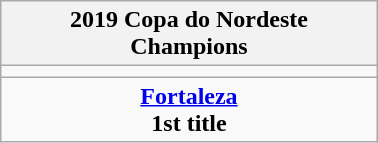<table class="wikitable" style="text-align: center; margin: 0 auto; width: 20%">
<tr>
<th>2019 Copa do Nordeste<br>Champions</th>
</tr>
<tr>
<td></td>
</tr>
<tr>
<td><strong><a href='#'>Fortaleza</a></strong><br><strong>1st title</strong></td>
</tr>
</table>
